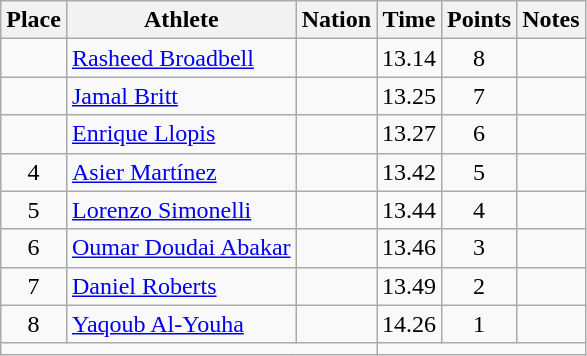<table class="wikitable mw-datatable sortable" style="text-align:center;">
<tr>
<th scope="col">Place</th>
<th scope="col">Athlete</th>
<th scope="col">Nation</th>
<th scope="col">Time</th>
<th scope="col">Points</th>
<th scope="col">Notes</th>
</tr>
<tr>
<td></td>
<td align="left"><a href='#'>Rasheed Broadbell</a></td>
<td align="left"></td>
<td>13.14</td>
<td>8</td>
<td></td>
</tr>
<tr>
<td></td>
<td align="left"><a href='#'>Jamal Britt</a></td>
<td align="left"></td>
<td>13.25</td>
<td>7</td>
<td></td>
</tr>
<tr>
<td></td>
<td align="left"><a href='#'>Enrique Llopis</a></td>
<td align="left"></td>
<td>13.27</td>
<td>6</td>
<td></td>
</tr>
<tr>
<td>4</td>
<td align="left"><a href='#'>Asier Martínez</a></td>
<td align="left"></td>
<td>13.42</td>
<td>5</td>
<td></td>
</tr>
<tr>
<td>5</td>
<td align="left"><a href='#'>Lorenzo Simonelli</a></td>
<td align="left"></td>
<td>13.44</td>
<td>4</td>
<td></td>
</tr>
<tr>
<td>6</td>
<td align="left"><a href='#'>Oumar Doudai Abakar</a></td>
<td align="left"></td>
<td>13.46</td>
<td>3</td>
<td></td>
</tr>
<tr>
<td>7</td>
<td align="left"><a href='#'>Daniel Roberts</a></td>
<td align="left"></td>
<td>13.49</td>
<td>2</td>
<td></td>
</tr>
<tr>
<td>8</td>
<td align="left"><a href='#'>Yaqoub Al-Youha</a></td>
<td align="left"></td>
<td>14.26</td>
<td>1</td>
<td></td>
</tr>
<tr class="sortbottom">
<td colspan="3"></td>
<td colspan="3"></td>
</tr>
</table>
